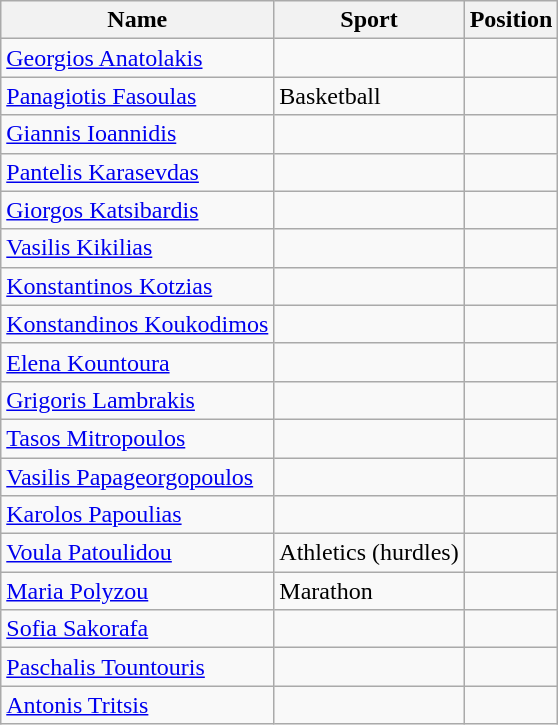<table class="wikitable sortable">
<tr>
<th>Name</th>
<th>Sport</th>
<th>Position</th>
</tr>
<tr>
<td data-sort-value="Anatolakis,Georgios"><a href='#'>Georgios Anatolakis</a></td>
<td></td>
<td></td>
</tr>
<tr>
<td data-sort-value="Fasoulas,Panagiotis"><a href='#'>Panagiotis Fasoulas</a></td>
<td>Basketball</td>
<td></td>
</tr>
<tr>
<td data-sort-value="Ioannidis,Giannis"><a href='#'>Giannis Ioannidis</a></td>
<td></td>
<td></td>
</tr>
<tr>
<td data-sort-value="Karasevdas,Pantelis"><a href='#'>Pantelis Karasevdas</a></td>
<td></td>
<td></td>
</tr>
<tr>
<td data-sort-value="Katsibardis,Giorgos"><a href='#'>Giorgos Katsibardis</a></td>
<td></td>
<td></td>
</tr>
<tr>
<td data-sort-value="Kikilias,Vasilis"><a href='#'>Vasilis Kikilias</a></td>
<td></td>
<td></td>
</tr>
<tr>
<td data-sort-value="Kotzias,Konstantinos"><a href='#'>Konstantinos Kotzias</a></td>
<td></td>
<td></td>
</tr>
<tr>
<td data-sort-value="Koukodimos,Konstandinos"><a href='#'>Konstandinos Koukodimos</a></td>
<td></td>
<td></td>
</tr>
<tr>
<td data-sort-value="Kountoura,Elena"><a href='#'>Elena Kountoura</a></td>
<td></td>
<td></td>
</tr>
<tr>
<td data-sort-value="Lambrakis,Grigoris"><a href='#'>Grigoris Lambrakis</a></td>
<td></td>
<td></td>
</tr>
<tr>
<td data-sort-value="Mitropoulos,Tasos"><a href='#'>Tasos Mitropoulos</a></td>
<td></td>
<td></td>
</tr>
<tr>
<td data-sort-value="Papageorgopoulos,Vasilis"><a href='#'>Vasilis Papageorgopoulos</a></td>
<td></td>
<td></td>
</tr>
<tr>
<td data-sort-value="Papoulias,Karolos"><a href='#'>Karolos Papoulias</a></td>
<td></td>
<td></td>
</tr>
<tr>
<td data-sort-value="Patoulidou,Voula"><a href='#'>Voula Patoulidou</a></td>
<td>Athletics (hurdles)</td>
<td></td>
</tr>
<tr>
<td><a href='#'>Maria Polyzou</a></td>
<td>Marathon</td>
<td></td>
</tr>
<tr>
<td data-sort-value="Sakorafa,Sofia"><a href='#'>Sofia Sakorafa</a></td>
<td></td>
<td></td>
</tr>
<tr>
<td data-sort-value="Tountouris,Paschalis"><a href='#'>Paschalis Tountouris</a></td>
<td></td>
<td></td>
</tr>
<tr>
<td data-sort-value="Tritsis,Antonis"><a href='#'>Antonis Tritsis</a></td>
<td></td>
<td></td>
</tr>
</table>
